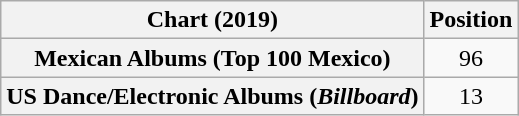<table class="wikitable plainrowheaders sortable">
<tr>
<th>Chart (2019)</th>
<th>Position</th>
</tr>
<tr>
<th scope="row">Mexican Albums (Top 100 Mexico)</th>
<td style="text-align:center;">96</td>
</tr>
<tr>
<th scope="row">US Dance/Electronic Albums (<em>Billboard</em>)</th>
<td style="text-align:center;">13</td>
</tr>
</table>
